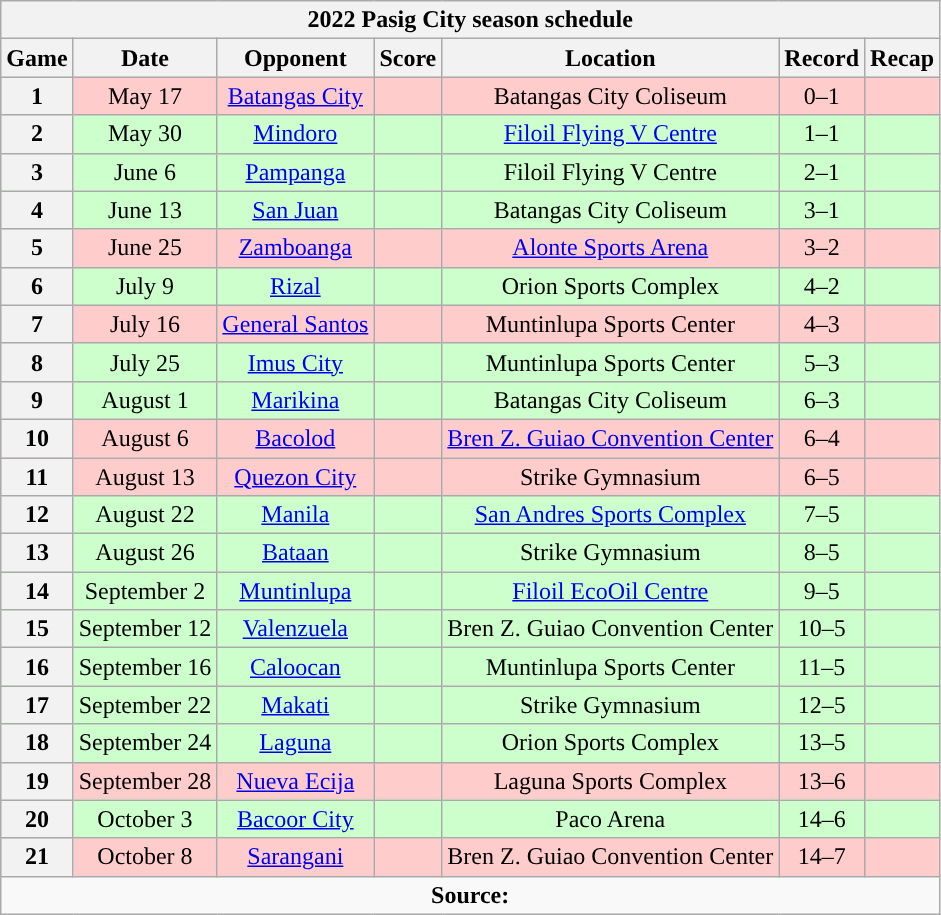<table class="wikitable" style="text-align:center">
<tr>
<th colspan=7>2022 Pasig City season schedule</th>
</tr>
<tr>
<th>Game</th>
<th>Date</th>
<th>Opponent</th>
<th>Score</th>
<th>Location</th>
<th>Record</th>
<th>Recap<br></th>
</tr>
<tr style="background:#fcc">
<th>1</th>
<td>May 17</td>
<td><a href='#'>Batangas City</a></td>
<td></td>
<td>Batangas City Coliseum</td>
<td>0–1</td>
<td></td>
</tr>
<tr style="background:#cfc">
<th>2</th>
<td>May 30</td>
<td><a href='#'>Mindoro</a></td>
<td></td>
<td><a href='#'>Filoil Flying V Centre</a></td>
<td>1–1</td>
<td></td>
</tr>
<tr style="background:#cfc">
<th>3</th>
<td>June 6</td>
<td><a href='#'>Pampanga</a></td>
<td></td>
<td>Filoil Flying V Centre</td>
<td>2–1</td>
<td></td>
</tr>
<tr style="background:#cfc">
<th>4</th>
<td>June 13</td>
<td><a href='#'>San Juan</a></td>
<td></td>
<td>Batangas City Coliseum</td>
<td>3–1</td>
<td></td>
</tr>
<tr style="background:#fcc">
<th>5</th>
<td>June 25</td>
<td><a href='#'>Zamboanga</a></td>
<td></td>
<td><a href='#'>Alonte Sports Arena</a></td>
<td>3–2</td>
<td></td>
</tr>
<tr style="background:#cfc">
<th>6</th>
<td>July 9</td>
<td><a href='#'>Rizal</a></td>
<td></td>
<td>Orion Sports Complex</td>
<td>4–2</td>
<td></td>
</tr>
<tr style="background:#fcc">
<th>7</th>
<td>July 16</td>
<td><a href='#'>General Santos</a></td>
<td></td>
<td>Muntinlupa Sports Center</td>
<td>4–3</td>
<td><br></td>
</tr>
<tr style="background:#cfc">
<th>8</th>
<td>July 25</td>
<td><a href='#'>Imus City</a></td>
<td></td>
<td>Muntinlupa Sports Center</td>
<td>5–3</td>
<td></td>
</tr>
<tr style="background:#cfc">
<th>9</th>
<td>August 1</td>
<td><a href='#'>Marikina</a></td>
<td></td>
<td>Batangas City Coliseum</td>
<td>6–3</td>
<td></td>
</tr>
<tr style="background:#fcc">
<th>10</th>
<td>August 6</td>
<td><a href='#'>Bacolod</a></td>
<td></td>
<td><a href='#'>Bren Z. Guiao Convention Center</a></td>
<td>6–4</td>
<td></td>
</tr>
<tr style="background:#fcc">
<th>11</th>
<td>August 13</td>
<td><a href='#'>Quezon City</a></td>
<td></td>
<td>Strike Gymnasium</td>
<td>6–5</td>
<td></td>
</tr>
<tr style="background:#cfc">
<th>12</th>
<td>August 22</td>
<td><a href='#'>Manila</a></td>
<td></td>
<td><a href='#'>San Andres Sports Complex</a></td>
<td>7–5</td>
<td></td>
</tr>
<tr style="background:#cfc">
<th>13</th>
<td>August 26</td>
<td><a href='#'>Bataan</a></td>
<td></td>
<td>Strike Gymnasium</td>
<td>8–5</td>
<td></td>
</tr>
<tr style="background:#cfc">
<th>14</th>
<td>September 2</td>
<td><a href='#'>Muntinlupa</a></td>
<td></td>
<td><a href='#'>Filoil EcoOil Centre</a></td>
<td>9–5</td>
<td><br></td>
</tr>
<tr style="background:#cfc">
<th>15</th>
<td>September 12</td>
<td><a href='#'>Valenzuela</a></td>
<td></td>
<td>Bren Z. Guiao Convention Center</td>
<td>10–5</td>
<td></td>
</tr>
<tr style="background:#cfc">
<th>16</th>
<td>September 16</td>
<td><a href='#'>Caloocan</a></td>
<td></td>
<td>Muntinlupa Sports Center</td>
<td>11–5</td>
<td></td>
</tr>
<tr style="background:#cfc">
<th>17</th>
<td>September 22</td>
<td><a href='#'>Makati</a></td>
<td></td>
<td>Strike Gymnasium</td>
<td>12–5</td>
<td></td>
</tr>
<tr style="background:#cfc">
<th>18</th>
<td>September 24</td>
<td><a href='#'>Laguna</a></td>
<td></td>
<td>Orion Sports Complex</td>
<td>13–5</td>
<td></td>
</tr>
<tr style="background:#fcc">
<th>19</th>
<td>September 28</td>
<td><a href='#'>Nueva Ecija</a></td>
<td></td>
<td>Laguna Sports Complex</td>
<td>13–6</td>
<td></td>
</tr>
<tr style="background:#cfc">
<th>20</th>
<td>October 3</td>
<td><a href='#'>Bacoor City</a></td>
<td></td>
<td>Paco Arena</td>
<td>14–6</td>
<td></td>
</tr>
<tr style="background:#fcc">
<th>21</th>
<td>October 8</td>
<td><a href='#'>Sarangani</a></td>
<td></td>
<td>Bren Z. Guiao Convention Center</td>
<td>14–7</td>
<td></td>
</tr>
<tr>
<td colspan=7 align=center><strong>Source: </strong></td>
</tr>
</table>
